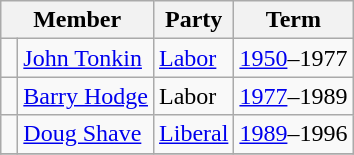<table class="wikitable">
<tr>
<th colspan="2">Member</th>
<th>Party</th>
<th>Term</th>
</tr>
<tr>
<td> </td>
<td><a href='#'>John Tonkin</a></td>
<td><a href='#'>Labor</a></td>
<td><a href='#'>1950</a>–1977</td>
</tr>
<tr>
<td> </td>
<td><a href='#'>Barry Hodge</a></td>
<td>Labor</td>
<td><a href='#'>1977</a>–1989</td>
</tr>
<tr>
<td> </td>
<td><a href='#'>Doug Shave</a></td>
<td><a href='#'>Liberal</a></td>
<td><a href='#'>1989</a>–1996</td>
</tr>
<tr>
</tr>
</table>
